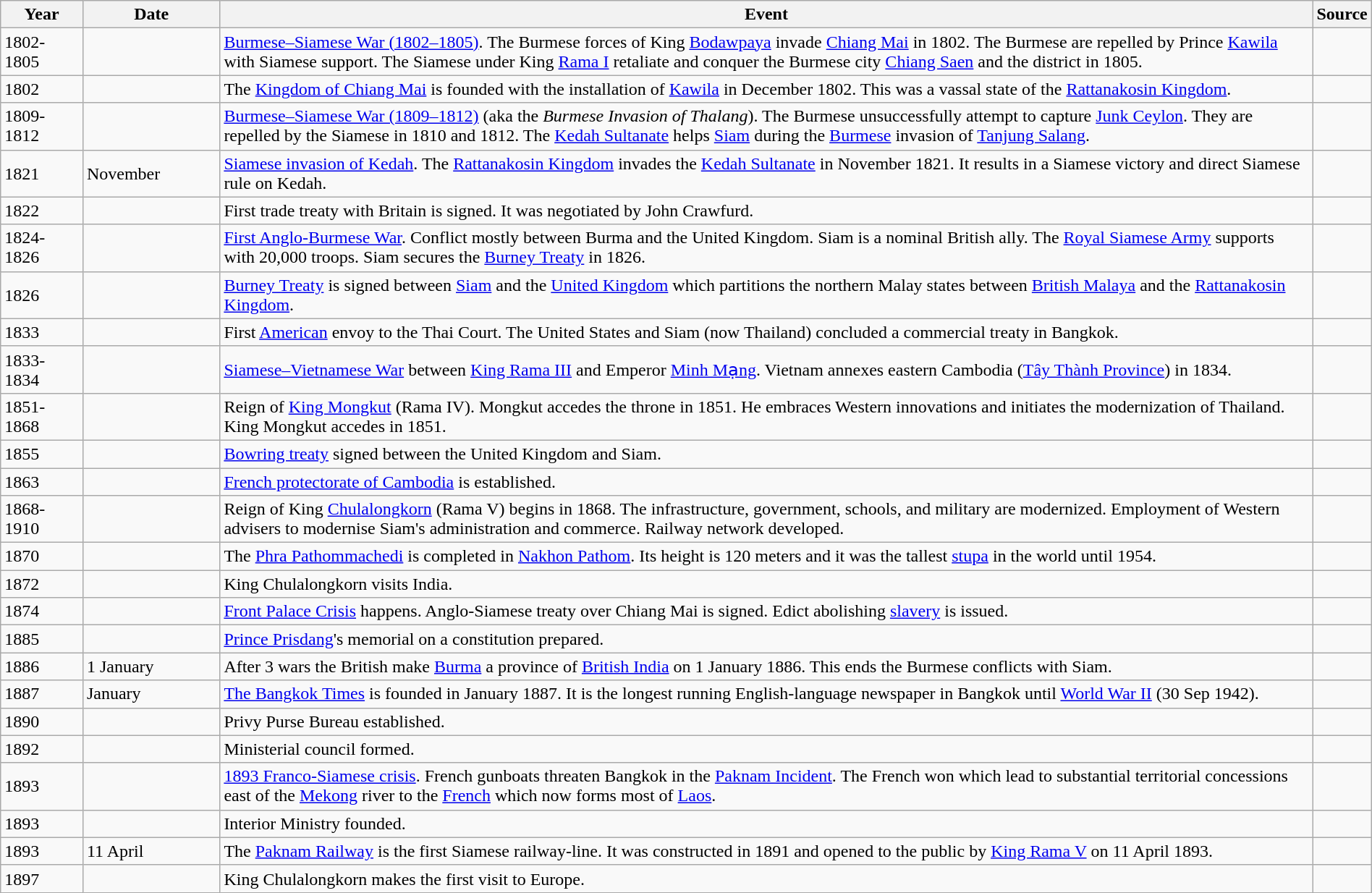<table class="wikitable" width="100%">
<tr>
<th style="width:6%">Year</th>
<th style="width:10%">Date</th>
<th>Event</th>
<th>Source</th>
</tr>
<tr>
<td>1802-1805</td>
<td></td>
<td><a href='#'>Burmese–Siamese War (1802–1805)</a>. The Burmese forces of King <a href='#'>Bodawpaya</a> invade <a href='#'>Chiang Mai</a> in 1802. The Burmese are repelled by Prince <a href='#'>Kawila</a> with Siamese support. The Siamese under King <a href='#'>Rama I</a> retaliate and conquer the Burmese city <a href='#'>Chiang Saen</a> and the district in 1805.</td>
<td></td>
</tr>
<tr>
<td>1802</td>
<td></td>
<td>The <a href='#'>Kingdom of Chiang Mai</a> is founded with the installation of <a href='#'>Kawila</a> in December 1802. This was a vassal state of the <a href='#'>Rattanakosin Kingdom</a>.</td>
<td></td>
</tr>
<tr>
<td>1809-1812</td>
<td></td>
<td><a href='#'>Burmese–Siamese War (1809–1812)</a> (aka the <em>Burmese Invasion of Thalang</em>). The Burmese unsuccessfully attempt to capture <a href='#'>Junk Ceylon</a>. They are repelled by the Siamese in 1810 and 1812. The <a href='#'>Kedah Sultanate</a> helps <a href='#'>Siam</a> during the <a href='#'>Burmese</a> invasion of <a href='#'>Tanjung Salang</a>.</td>
<td></td>
</tr>
<tr>
<td>1821</td>
<td>November</td>
<td><a href='#'>Siamese invasion of Kedah</a>. The <a href='#'>Rattanakosin Kingdom</a> invades the <a href='#'>Kedah Sultanate</a> in November 1821. It results in a Siamese victory and direct Siamese rule on Kedah.</td>
<td></td>
</tr>
<tr>
<td>1822</td>
<td></td>
<td>First trade treaty with Britain is signed. It was negotiated by John Crawfurd.</td>
<td></td>
</tr>
<tr>
<td>1824-1826</td>
<td></td>
<td><a href='#'>First Anglo-Burmese War</a>. Conflict mostly between Burma and the United Kingdom. Siam is a nominal British ally. The <a href='#'>Royal Siamese Army</a> supports with 20,000 troops. Siam secures the <a href='#'>Burney Treaty</a> in 1826.</td>
<td></td>
</tr>
<tr>
<td>1826</td>
<td></td>
<td><a href='#'>Burney Treaty</a> is signed between <a href='#'>Siam</a> and the <a href='#'>United Kingdom</a> which partitions the northern Malay states between <a href='#'>British Malaya</a> and the <a href='#'>Rattanakosin Kingdom</a>.</td>
<td></td>
</tr>
<tr>
<td>1833</td>
<td></td>
<td>First <a href='#'>American</a> envoy to the Thai Court. The United States and Siam (now Thailand) concluded a commercial treaty in Bangkok.</td>
<td></td>
</tr>
<tr>
<td>1833-1834</td>
<td></td>
<td><a href='#'>Siamese–Vietnamese War</a> between <a href='#'>King Rama III</a> and Emperor <a href='#'>Minh Mạng</a>. Vietnam annexes eastern Cambodia (<a href='#'>Tây Thành Province</a>) in 1834.</td>
<td></td>
</tr>
<tr>
<td>1851-1868</td>
<td></td>
<td>Reign of <a href='#'>King Mongkut</a> (Rama IV). Mongkut accedes the throne in 1851. He embraces Western innovations and initiates the modernization of Thailand. King Mongkut accedes in 1851.</td>
<td></td>
</tr>
<tr>
<td>1855</td>
<td></td>
<td><a href='#'>Bowring treaty</a> signed between the United Kingdom and Siam.</td>
<td></td>
</tr>
<tr>
<td>1863</td>
<td></td>
<td><a href='#'>French protectorate of Cambodia</a> is established.</td>
<td></td>
</tr>
<tr>
<td>1868-1910</td>
<td></td>
<td>Reign of King <a href='#'>Chulalongkorn</a> (Rama V) begins in 1868. The infrastructure, government, schools, and military are modernized. Employment of Western advisers to modernise Siam's administration and commerce. Railway network developed.</td>
<td></td>
</tr>
<tr>
<td>1870</td>
<td></td>
<td>The <a href='#'>Phra Pathommachedi</a> is completed in <a href='#'>Nakhon Pathom</a>. Its height is 120 meters and it was the tallest <a href='#'>stupa</a> in the world until 1954.</td>
<td></td>
</tr>
<tr>
<td>1872</td>
<td></td>
<td>King Chulalongkorn visits India.</td>
<td></td>
</tr>
<tr>
<td>1874</td>
<td></td>
<td><a href='#'>Front Palace Crisis</a> happens. Anglo-Siamese treaty over Chiang Mai is signed. Edict abolishing <a href='#'>slavery</a> is issued.</td>
<td></td>
</tr>
<tr>
<td>1885</td>
<td></td>
<td><a href='#'>Prince Prisdang</a>'s memorial on a constitution prepared.</td>
<td></td>
</tr>
<tr>
<td>1886</td>
<td>1 January</td>
<td>After 3 wars the British make <a href='#'>Burma</a> a province of <a href='#'>British India</a> on 1 January 1886. This ends the Burmese conflicts with Siam.</td>
<td></td>
</tr>
<tr>
<td>1887</td>
<td>January</td>
<td><a href='#'>The Bangkok Times</a> is founded in January 1887. It is the longest running English-language newspaper in Bangkok until <a href='#'>World War II</a> (30 Sep 1942).</td>
<td></td>
</tr>
<tr>
<td>1890</td>
<td></td>
<td>Privy Purse Bureau established.</td>
<td></td>
</tr>
<tr>
<td>1892</td>
<td></td>
<td>Ministerial council formed.</td>
<td></td>
</tr>
<tr>
<td>1893</td>
<td></td>
<td><a href='#'>1893 Franco-Siamese crisis</a>. French gunboats threaten Bangkok in the <a href='#'>Paknam Incident</a>. The French won which lead to substantial territorial concessions east of the <a href='#'>Mekong</a> river to the <a href='#'>French</a> which now forms most of <a href='#'>Laos</a>.</td>
<td></td>
</tr>
<tr>
<td>1893</td>
<td></td>
<td>Interior Ministry founded.</td>
<td></td>
</tr>
<tr>
<td>1893</td>
<td>11 April</td>
<td>The <a href='#'>Paknam Railway</a> is the first Siamese railway-line. It was constructed in 1891 and opened to the public by <a href='#'>King Rama V</a> on 11 April 1893.</td>
<td></td>
</tr>
<tr>
<td>1897</td>
<td></td>
<td>King Chulalongkorn makes the first visit to Europe.</td>
<td></td>
</tr>
</table>
